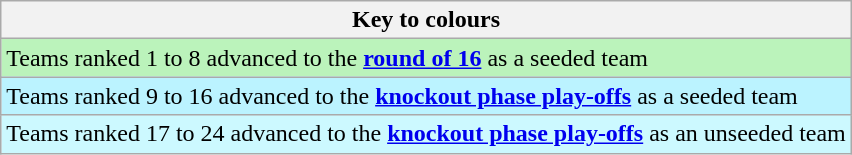<table class="wikitable">
<tr>
<th>Key to colours</th>
</tr>
<tr style="background-color:#BBF3BB">
<td>Teams ranked 1 to 8 advanced to the <strong><a href='#'>round of 16</a></strong> as a seeded team</td>
</tr>
<tr style="background-color:#BBF3FF">
<td>Teams ranked 9 to 16 advanced to the <strong><a href='#'>knockout phase play-offs</a></strong> as a seeded team</td>
</tr>
<tr style="background-color:#CCF9FF">
<td>Teams ranked 17 to 24 advanced to the <strong><a href='#'>knockout phase play-offs</a></strong> as an unseeded team</td>
</tr>
</table>
